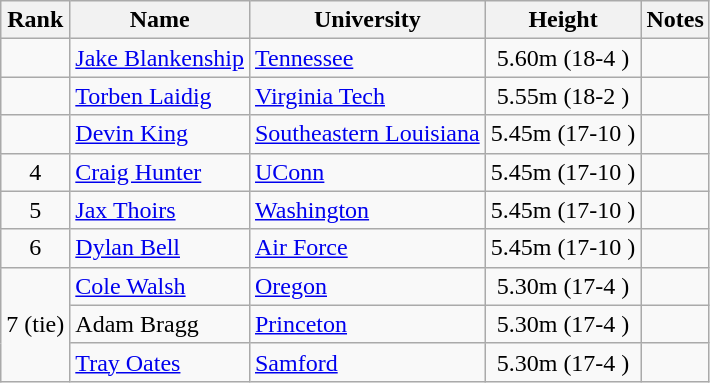<table class="wikitable sortable" style="text-align:center">
<tr>
<th>Rank</th>
<th>Name</th>
<th>University</th>
<th>Height</th>
<th>Notes</th>
</tr>
<tr>
<td></td>
<td align=left><a href='#'>Jake Blankenship</a></td>
<td align=left><a href='#'>Tennessee</a></td>
<td>5.60m (18-4 )</td>
<td></td>
</tr>
<tr>
<td></td>
<td align=left><a href='#'>Torben Laidig</a> </td>
<td align=left><a href='#'>Virginia Tech</a></td>
<td>5.55m (18-2 )</td>
<td></td>
</tr>
<tr>
<td></td>
<td align=left><a href='#'>Devin King</a></td>
<td align=left><a href='#'>Southeastern Louisiana</a></td>
<td>5.45m (17-10 )</td>
<td></td>
</tr>
<tr>
<td>4</td>
<td align=left><a href='#'>Craig Hunter</a></td>
<td align=left><a href='#'>UConn</a></td>
<td>5.45m (17-10 )</td>
<td></td>
</tr>
<tr>
<td>5</td>
<td align=left><a href='#'>Jax Thoirs</a> </td>
<td align=left><a href='#'>Washington</a></td>
<td>5.45m (17-10 )</td>
<td></td>
</tr>
<tr>
<td>6</td>
<td align=left><a href='#'>Dylan Bell</a></td>
<td align=left><a href='#'>Air Force</a></td>
<td>5.45m (17-10 )</td>
<td></td>
</tr>
<tr>
<td rowspan=3>7 (tie)</td>
<td align=left><a href='#'>Cole Walsh</a></td>
<td align=left><a href='#'>Oregon</a></td>
<td>5.30m (17-4 )</td>
<td></td>
</tr>
<tr>
<td align=left>Adam Bragg</td>
<td align=left><a href='#'>Princeton</a></td>
<td>5.30m (17-4 )</td>
<td></td>
</tr>
<tr>
<td align=left><a href='#'>Tray Oates</a></td>
<td align=left><a href='#'>Samford</a></td>
<td>5.30m (17-4 )</td>
<td></td>
</tr>
</table>
